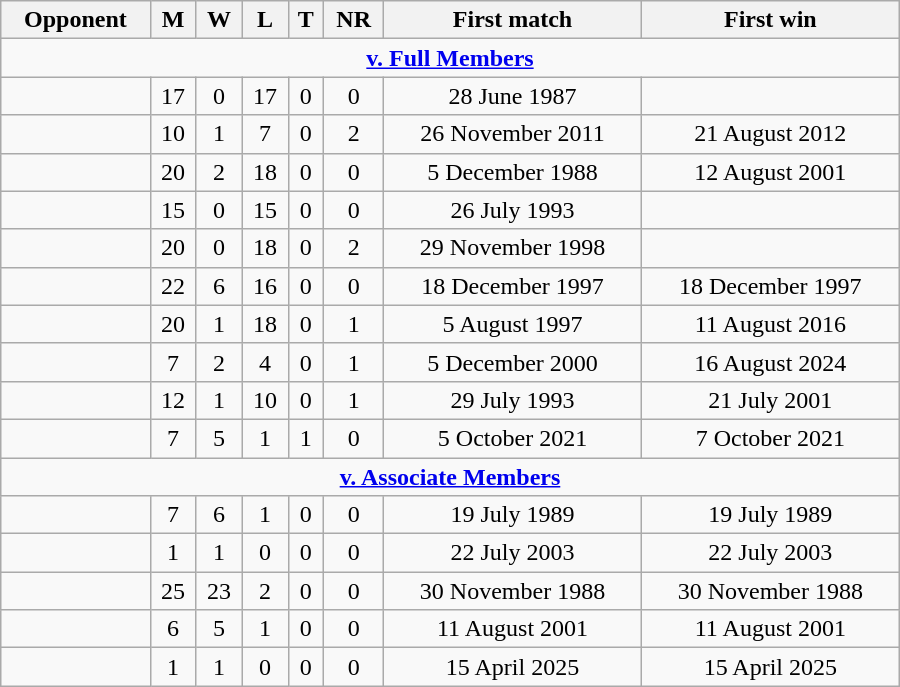<table class="wikitable" style="text-align: center; width: 600px;">
<tr>
<th>Opponent</th>
<th>M</th>
<th>W</th>
<th>L</th>
<th>T</th>
<th>NR</th>
<th>First match</th>
<th>First win</th>
</tr>
<tr>
<td colspan="8" style="text-align: center;"><strong><a href='#'>v. Full Members</a></strong></td>
</tr>
<tr>
<td align=left></td>
<td>17</td>
<td>0</td>
<td>17</td>
<td>0</td>
<td>0</td>
<td>28 June 1987</td>
<td></td>
</tr>
<tr>
<td align=left></td>
<td>10</td>
<td>1</td>
<td>7</td>
<td>0</td>
<td>2</td>
<td>26 November 2011</td>
<td>21 August 2012</td>
</tr>
<tr>
<td align=left></td>
<td>20</td>
<td>2</td>
<td>18</td>
<td>0</td>
<td>0</td>
<td>5 December 1988</td>
<td>12 August 2001</td>
</tr>
<tr>
<td align=left></td>
<td>15</td>
<td>0</td>
<td>15</td>
<td>0</td>
<td>0</td>
<td>26 July 1993</td>
<td></td>
</tr>
<tr>
<td align=left></td>
<td>20</td>
<td>0</td>
<td>18</td>
<td>0</td>
<td>2</td>
<td>29 November 1998</td>
<td></td>
</tr>
<tr>
<td align=left></td>
<td>22</td>
<td>6</td>
<td>16</td>
<td>0</td>
<td>0</td>
<td>18 December 1997</td>
<td>18 December 1997</td>
</tr>
<tr>
<td align=left></td>
<td>20</td>
<td>1</td>
<td>18</td>
<td>0</td>
<td>1</td>
<td>5 August 1997</td>
<td>11 August 2016</td>
</tr>
<tr>
<td align=left></td>
<td>7</td>
<td>2</td>
<td>4</td>
<td>0</td>
<td>1</td>
<td>5 December 2000</td>
<td>16 August 2024</td>
</tr>
<tr>
<td align=left></td>
<td>12</td>
<td>1</td>
<td>10</td>
<td>0</td>
<td>1</td>
<td>29 July 1993</td>
<td>21 July 2001</td>
</tr>
<tr>
<td align=left></td>
<td>7</td>
<td>5</td>
<td>1</td>
<td>1</td>
<td>0</td>
<td>5 October 2021</td>
<td>7 October 2021</td>
</tr>
<tr>
<td colspan="8" style="text-align: center;"><strong><a href='#'>v. Associate Members</a></strong></td>
</tr>
<tr>
<td align=left></td>
<td>7</td>
<td>6</td>
<td>1</td>
<td>0</td>
<td>0</td>
<td>19 July 1989</td>
<td>19 July 1989</td>
</tr>
<tr>
<td align=left></td>
<td>1</td>
<td>1</td>
<td>0</td>
<td>0</td>
<td>0</td>
<td>22 July 2003</td>
<td>22 July 2003</td>
</tr>
<tr>
<td align=left></td>
<td>25</td>
<td>23</td>
<td>2</td>
<td>0</td>
<td>0</td>
<td>30 November 1988</td>
<td>30 November 1988</td>
</tr>
<tr>
<td align=left></td>
<td>6</td>
<td>5</td>
<td>1</td>
<td>0</td>
<td>0</td>
<td>11 August 2001</td>
<td>11 August 2001</td>
</tr>
<tr>
<td align=left></td>
<td>1</td>
<td>1</td>
<td>0</td>
<td>0</td>
<td>0</td>
<td>15 April 2025</td>
<td>15 April 2025</td>
</tr>
</table>
